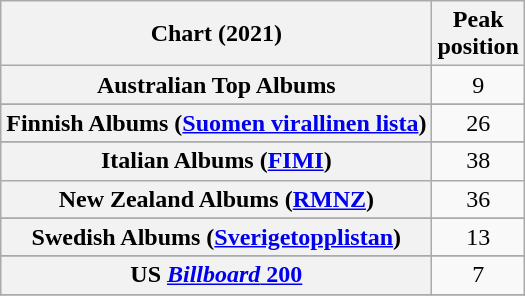<table class="wikitable sortable plainrowheaders" style="text-align:center">
<tr>
<th scope="col">Chart (2021)</th>
<th scope="col">Peak<br>position</th>
</tr>
<tr>
<th scope="row">Australian Top Albums</th>
<td>9</td>
</tr>
<tr>
</tr>
<tr>
</tr>
<tr>
</tr>
<tr>
</tr>
<tr>
</tr>
<tr>
<th scope="row">Finnish Albums (<a href='#'>Suomen virallinen lista</a>)</th>
<td>26</td>
</tr>
<tr>
</tr>
<tr>
</tr>
<tr>
<th scope="row">Italian Albums (<a href='#'>FIMI</a>)</th>
<td>38</td>
</tr>
<tr>
<th scope="row">New Zealand Albums (<a href='#'>RMNZ</a>)</th>
<td>36</td>
</tr>
<tr>
</tr>
<tr>
</tr>
<tr>
<th scope="row">Swedish Albums (<a href='#'>Sverigetopplistan</a>)</th>
<td>13</td>
</tr>
<tr>
</tr>
<tr>
</tr>
<tr>
<th scope="row">US <a href='#'><em>Billboard</em> 200</a></th>
<td>7</td>
</tr>
<tr>
</tr>
</table>
